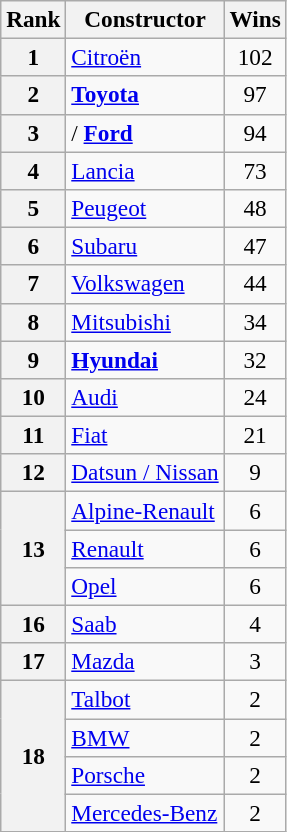<table class="wikitable" style="text-align:center; font-size:97%;">
<tr>
<th>Rank</th>
<th>Constructor</th>
<th>Wins</th>
</tr>
<tr>
<th>1</th>
<td align="left"> <a href='#'>Citroën</a></td>
<td>102</td>
</tr>
<tr>
<th>2</th>
<td align="left"> <strong><a href='#'>Toyota</a></strong></td>
<td>97</td>
</tr>
<tr>
<th>3</th>
<td align="left">/ <strong><a href='#'>Ford</a></strong></td>
<td>94</td>
</tr>
<tr>
<th>4</th>
<td align="left"> <a href='#'>Lancia</a></td>
<td>73</td>
</tr>
<tr>
<th>5</th>
<td align="left"> <a href='#'>Peugeot</a></td>
<td>48</td>
</tr>
<tr>
<th>6</th>
<td align="left"> <a href='#'>Subaru</a></td>
<td>47</td>
</tr>
<tr>
<th>7</th>
<td align="left"> <a href='#'>Volkswagen</a></td>
<td>44</td>
</tr>
<tr>
<th>8</th>
<td align="left"> <a href='#'>Mitsubishi</a></td>
<td>34</td>
</tr>
<tr>
<th>9</th>
<td align="left"> <strong><a href='#'>Hyundai</a></strong></td>
<td>32</td>
</tr>
<tr>
<th>10</th>
<td align="left"> <a href='#'>Audi</a></td>
<td>24</td>
</tr>
<tr>
<th>11</th>
<td align="left"> <a href='#'>Fiat</a></td>
<td>21</td>
</tr>
<tr>
<th>12</th>
<td align="left"> <a href='#'>Datsun / Nissan</a></td>
<td>9</td>
</tr>
<tr>
<th rowspan=3>13</th>
<td align="left"> <a href='#'>Alpine-Renault</a></td>
<td>6</td>
</tr>
<tr>
<td align="left"> <a href='#'>Renault</a></td>
<td>6</td>
</tr>
<tr>
<td align="left"> <a href='#'>Opel</a></td>
<td>6</td>
</tr>
<tr>
<th>16</th>
<td align="left"> <a href='#'>Saab</a></td>
<td>4</td>
</tr>
<tr>
<th>17</th>
<td align="left"> <a href='#'>Mazda</a></td>
<td>3</td>
</tr>
<tr>
<th rowspan=4>18</th>
<td align="left"> <a href='#'>Talbot</a></td>
<td>2</td>
</tr>
<tr>
<td align="left"> <a href='#'>BMW</a></td>
<td>2</td>
</tr>
<tr>
<td align="left"> <a href='#'>Porsche</a></td>
<td>2</td>
</tr>
<tr>
<td align="left"> <a href='#'>Mercedes-Benz</a></td>
<td>2</td>
</tr>
</table>
